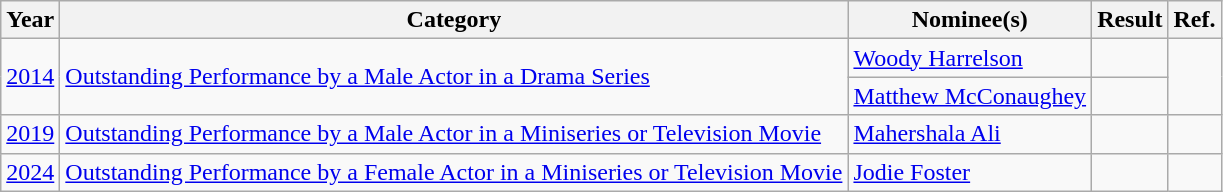<table class="wikitable plainrowheaders">
<tr>
<th>Year</th>
<th>Category</th>
<th>Nominee(s)</th>
<th>Result</th>
<th>Ref.</th>
</tr>
<tr>
<td rowspan="2"><a href='#'>2014</a></td>
<td rowspan="2"><a href='#'>Outstanding Performance by a Male Actor in a Drama Series</a></td>
<td><a href='#'>Woody Harrelson</a></td>
<td></td>
<td align="center" rowspan="2"> <br> </td>
</tr>
<tr>
<td><a href='#'>Matthew McConaughey</a></td>
<td></td>
</tr>
<tr>
<td><a href='#'>2019</a></td>
<td><a href='#'>Outstanding Performance by a Male Actor in a Miniseries or Television Movie</a></td>
<td><a href='#'>Mahershala Ali</a></td>
<td></td>
<td align="center"></td>
</tr>
<tr>
<td><a href='#'>2024</a></td>
<td><a href='#'>Outstanding Performance by a Female Actor in a Miniseries or Television Movie</a></td>
<td><a href='#'>Jodie Foster</a></td>
<td></td>
<td align="center"></td>
</tr>
</table>
